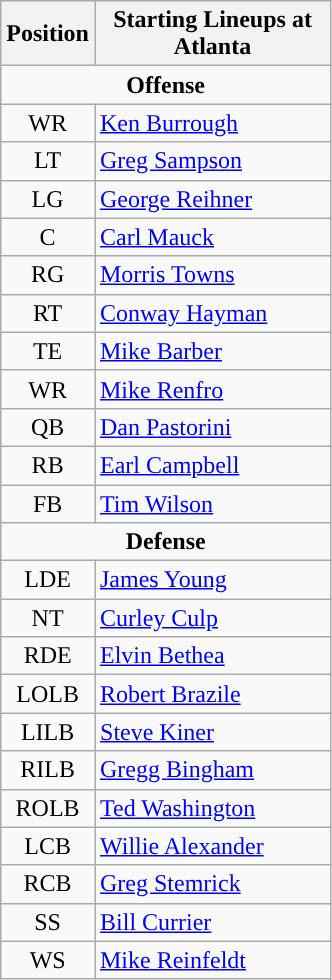<table class="wikitable">
<tr>
<th>Position</th>
<th width="150px" ">Starting Lineups at Atlanta</th>
</tr>
<tr>
<td colspan="2" style="text-align:center;"><strong>Offense</strong></td>
</tr>
<tr>
<td style="text-align:center;">WR</td>
<td><a href='#'>Ken Burrough</a></td>
</tr>
<tr>
<td style="text-align:center;">LT</td>
<td><a href='#'>Greg Sampson</a></td>
</tr>
<tr>
<td style="text-align:center;">LG</td>
<td><a href='#'>George Reihner</a></td>
</tr>
<tr>
<td style="text-align:center;">C</td>
<td><a href='#'>Carl Mauck</a></td>
</tr>
<tr>
<td style="text-align:center;">RG</td>
<td><a href='#'>Morris Towns</a></td>
</tr>
<tr>
<td style="text-align:center;">RT</td>
<td><a href='#'>Conway Hayman</a></td>
</tr>
<tr>
<td style="text-align:center;">TE</td>
<td><a href='#'>Mike Barber</a></td>
</tr>
<tr>
<td style="text-align:center;">WR</td>
<td><a href='#'>Mike Renfro</a></td>
</tr>
<tr>
<td style="text-align:center;">QB</td>
<td><a href='#'>Dan Pastorini</a></td>
</tr>
<tr>
<td style="text-align:center;">RB</td>
<td><a href='#'>Earl Campbell</a></td>
</tr>
<tr>
<td style="text-align:center;">FB</td>
<td><a href='#'>Tim Wilson</a></td>
</tr>
<tr>
<td colspan="2" style="text-align:center;"><strong>Defense</strong></td>
</tr>
<tr>
<td style="text-align:center;">LDE</td>
<td><a href='#'>James Young</a></td>
</tr>
<tr>
<td style="text-align:center;">NT</td>
<td><a href='#'>Curley Culp</a></td>
</tr>
<tr>
<td style="text-align:center;">RDE</td>
<td><a href='#'>Elvin Bethea</a></td>
</tr>
<tr>
<td style="text-align:center;">LOLB</td>
<td><a href='#'>Robert Brazile</a></td>
</tr>
<tr>
<td style="text-align:center;">LILB</td>
<td><a href='#'>Steve Kiner</a></td>
</tr>
<tr>
<td style="text-align:center;">RILB</td>
<td><a href='#'>Gregg Bingham</a></td>
</tr>
<tr>
<td style="text-align:center;">ROLB</td>
<td><a href='#'>Ted Washington</a></td>
</tr>
<tr>
<td style="text-align:center;">LCB</td>
<td><a href='#'>Willie Alexander</a></td>
</tr>
<tr>
<td style="text-align:center;">RCB</td>
<td><a href='#'>Greg Stemrick</a></td>
</tr>
<tr>
<td style="text-align:center;">SS</td>
<td><a href='#'>Bill Currier</a></td>
</tr>
<tr>
<td style="text-align:center;">WS</td>
<td><a href='#'>Mike Reinfeldt</a></td>
</tr>
</table>
